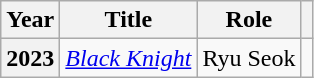<table class="wikitable sortable plainrowheaders">
<tr>
<th scope="col">Year</th>
<th scope="col">Title</th>
<th scope="col">Role</th>
<th scope="col" class="unsortable"></th>
</tr>
<tr>
<th scope="row">2023</th>
<td><em><a href='#'>Black Knight</a></em></td>
<td>Ryu Seok</td>
<td></td>
</tr>
</table>
